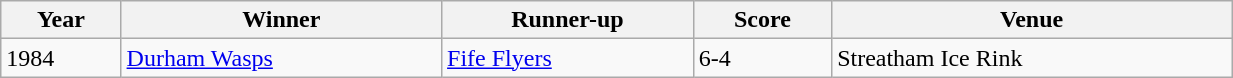<table class="wikitable" width=65%>
<tr>
<th>Year</th>
<th>Winner</th>
<th>Runner-up</th>
<th>Score</th>
<th>Venue</th>
</tr>
<tr>
<td>1984</td>
<td><a href='#'>Durham Wasps</a></td>
<td><a href='#'>Fife Flyers</a></td>
<td>6-4</td>
<td>Streatham Ice Rink</td>
</tr>
</table>
